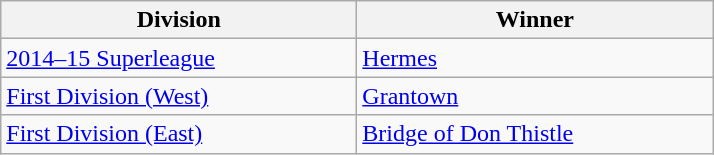<table class="wikitable">
<tr>
<th width=230>Division</th>
<th width=230>Winner</th>
</tr>
<tr>
<td><a href='#'>2014–15 Superleague</a></td>
<td><a href='#'>Hermes</a></td>
</tr>
<tr>
<td><a href='#'>First Division (West)</a></td>
<td><a href='#'>Grantown</a></td>
</tr>
<tr>
<td><a href='#'>First Division (East)</a></td>
<td><a href='#'>Bridge of Don Thistle</a></td>
</tr>
</table>
